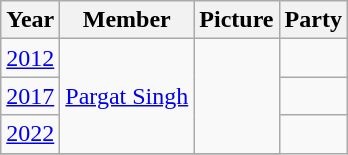<table class="wikitable sortable">
<tr>
<th>Year</th>
<th>Member</th>
<th>Picture</th>
<th colspan=2>Party</th>
</tr>
<tr>
<td><a href='#'>2012</a></td>
<td rowspan=3><a href='#'>Pargat Singh</a></td>
<td rowspan=3></td>
<td></td>
</tr>
<tr>
<td><a href='#'>2017</a></td>
<td></td>
</tr>
<tr>
<td><a href='#'>2022</a></td>
</tr>
<tr>
</tr>
</table>
